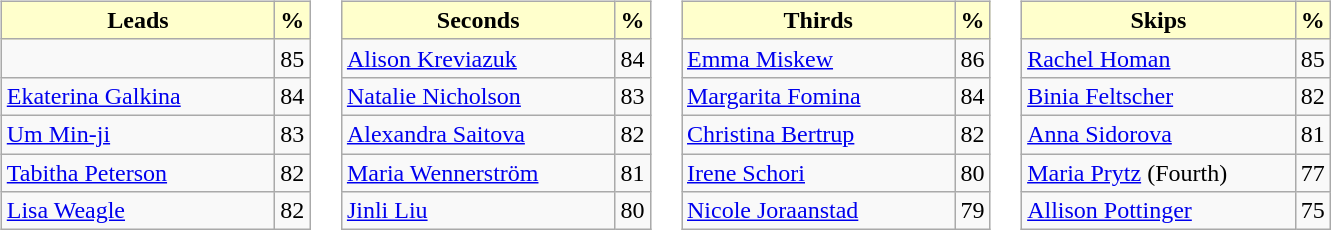<table table>
<tr>
<td valign=top><br><table class="wikitable">
<tr>
<th style="background: #ffffcc; width:175px;">Leads</th>
<th style="background: #ffffcc;">%</th>
</tr>
<tr>
<td></td>
<td>85</td>
</tr>
<tr>
<td> <a href='#'>Ekaterina Galkina</a></td>
<td>84</td>
</tr>
<tr>
<td> <a href='#'>Um Min-ji</a></td>
<td>83</td>
</tr>
<tr>
<td> <a href='#'>Tabitha Peterson</a></td>
<td>82</td>
</tr>
<tr>
<td> <a href='#'>Lisa Weagle</a></td>
<td>82</td>
</tr>
</table>
</td>
<td valign=top><br><table class="wikitable">
<tr>
<th style="background: #ffffcc; width:175px;">Seconds</th>
<th style="background: #ffffcc;">%</th>
</tr>
<tr>
<td> <a href='#'>Alison Kreviazuk</a></td>
<td>84</td>
</tr>
<tr>
<td> <a href='#'>Natalie Nicholson</a></td>
<td>83</td>
</tr>
<tr>
<td> <a href='#'>Alexandra Saitova</a></td>
<td>82</td>
</tr>
<tr>
<td> <a href='#'>Maria Wennerström</a></td>
<td>81</td>
</tr>
<tr>
<td> <a href='#'>Jinli Liu</a></td>
<td>80</td>
</tr>
</table>
</td>
<td valign=top><br><table class="wikitable">
<tr>
<th style="background: #ffffcc; width:175px;">Thirds</th>
<th style="background: #ffffcc;">%</th>
</tr>
<tr>
<td> <a href='#'>Emma Miskew</a></td>
<td>86</td>
</tr>
<tr>
<td> <a href='#'>Margarita Fomina</a></td>
<td>84</td>
</tr>
<tr>
<td> <a href='#'>Christina Bertrup</a></td>
<td>82</td>
</tr>
<tr>
<td> <a href='#'>Irene Schori</a></td>
<td>80</td>
</tr>
<tr>
<td> <a href='#'>Nicole Joraanstad</a></td>
<td>79</td>
</tr>
</table>
</td>
<td valign=top><br><table class="wikitable">
<tr>
<th style="background: #ffffcc; width:175px;">Skips</th>
<th style="background: #ffffcc;">%</th>
</tr>
<tr>
<td> <a href='#'>Rachel Homan</a></td>
<td>85</td>
</tr>
<tr>
<td> <a href='#'>Binia Feltscher</a></td>
<td>82</td>
</tr>
<tr>
<td> <a href='#'>Anna Sidorova</a></td>
<td>81</td>
</tr>
<tr>
<td> <a href='#'>Maria Prytz</a> (Fourth)</td>
<td>77</td>
</tr>
<tr>
<td> <a href='#'>Allison Pottinger</a></td>
<td>75</td>
</tr>
</table>
</td>
</tr>
</table>
